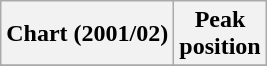<table class="wikitable sortable">
<tr>
<th>Chart (2001/02)</th>
<th>Peak<br>position</th>
</tr>
<tr>
</tr>
</table>
